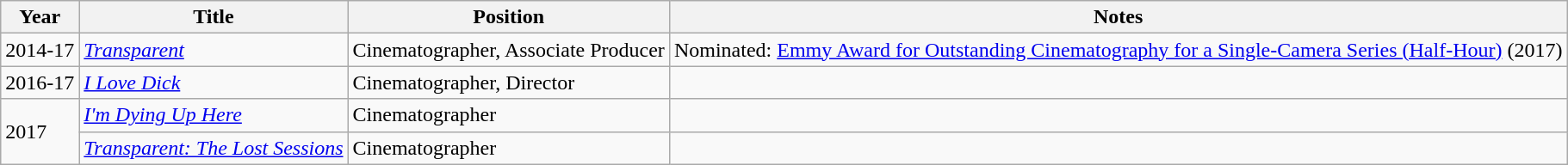<table class="wikitable">
<tr>
<th>Year</th>
<th>Title</th>
<th>Position</th>
<th>Notes</th>
</tr>
<tr>
<td>2014-17</td>
<td><em><a href='#'>Transparent</a></em></td>
<td>Cinematographer, Associate Producer</td>
<td>Nominated: <a href='#'>Emmy Award for Outstanding Cinematography for a Single-Camera Series (Half-Hour)</a> (2017)</td>
</tr>
<tr>
<td>2016-17</td>
<td><em><a href='#'>I Love Dick</a></em></td>
<td>Cinematographer, Director</td>
<td></td>
</tr>
<tr>
<td rowspan="2">2017</td>
<td><em><a href='#'>I'm Dying Up Here</a></em></td>
<td>Cinematographer</td>
<td></td>
</tr>
<tr>
<td><em><a href='#'>Transparent: The Lost Sessions</a></em></td>
<td>Cinematographer</td>
<td></td>
</tr>
</table>
